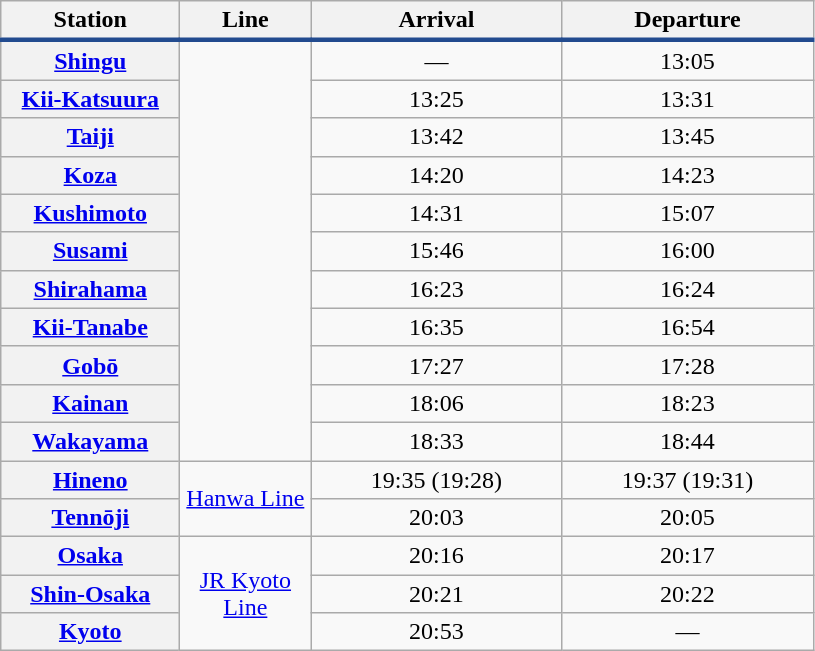<table class="wikitable" style="text-align:center; font-size:100%; margin:1em 0em 2em 2em;">
<tr style="border-bottom:solid 3px #224B8F;">
<th style="width:7em;">Station</th>
<th style="width:5em;">Line</th>
<th style="width:10em;">Arrival</th>
<th style="width:10em;">Departure</th>
</tr>
<tr>
<th><a href='#'>Shingu</a></th>
<td rowspan="11"></td>
<td>—</td>
<td>13:05</td>
</tr>
<tr>
<th><a href='#'>Kii-Katsuura</a></th>
<td>13:25</td>
<td>13:31</td>
</tr>
<tr>
<th><a href='#'>Taiji</a></th>
<td>13:42</td>
<td>13:45</td>
</tr>
<tr>
<th><a href='#'>Koza</a></th>
<td>14:20</td>
<td>14:23</td>
</tr>
<tr>
<th><a href='#'>Kushimoto</a></th>
<td>14:31</td>
<td>15:07</td>
</tr>
<tr>
<th><a href='#'>Susami</a></th>
<td>15:46</td>
<td>16:00</td>
</tr>
<tr>
<th><a href='#'>Shirahama</a></th>
<td>16:23</td>
<td>16:24</td>
</tr>
<tr>
<th><a href='#'>Kii-Tanabe</a></th>
<td>16:35</td>
<td>16:54</td>
</tr>
<tr>
<th><a href='#'>Gobō</a></th>
<td>17:27</td>
<td>17:28</td>
</tr>
<tr>
<th><a href='#'>Kainan</a></th>
<td>18:06</td>
<td>18:23</td>
</tr>
<tr>
<th><a href='#'>Wakayama</a></th>
<td>18:33</td>
<td>18:44</td>
</tr>
<tr>
<th><a href='#'>Hineno</a></th>
<td rowspan="2"> <a href='#'>Hanwa Line</a></td>
<td>19:35 (19:28)</td>
<td>19:37 (19:31)</td>
</tr>
<tr>
<th><a href='#'>Tennōji</a></th>
<td>20:03</td>
<td>20:05</td>
</tr>
<tr>
<th><a href='#'>Osaka</a></th>
<td rowspan="3"> <a href='#'>JR Kyoto Line</a></td>
<td>20:16</td>
<td>20:17</td>
</tr>
<tr>
<th><a href='#'>Shin-Osaka</a></th>
<td>20:21</td>
<td>20:22</td>
</tr>
<tr>
<th><a href='#'>Kyoto</a></th>
<td>20:53</td>
<td>—</td>
</tr>
</table>
